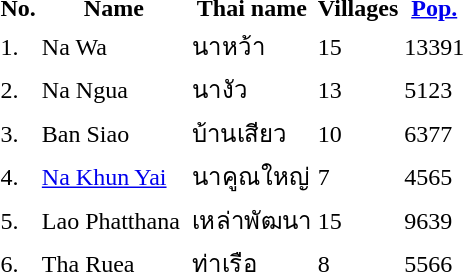<table>
<tr>
<th>No.</th>
<th>Name</th>
<th>Thai name</th>
<th>Villages</th>
<th><a href='#'>Pop.</a></th>
<td>    </td>
</tr>
<tr>
<td>1.</td>
<td>Na Wa</td>
<td>นาหว้า</td>
<td>15</td>
<td>13391</td>
<td></td>
</tr>
<tr>
<td>2.</td>
<td>Na Ngua</td>
<td>นางัว</td>
<td>13</td>
<td>5123</td>
<td></td>
</tr>
<tr>
<td>3.</td>
<td>Ban Siao</td>
<td>บ้านเสียว</td>
<td>10</td>
<td>6377</td>
<td></td>
</tr>
<tr>
<td>4.</td>
<td><a href='#'>Na Khun Yai</a></td>
<td>นาคูณใหญ่</td>
<td>7</td>
<td>4565</td>
<td></td>
</tr>
<tr>
<td>5.</td>
<td>Lao Phatthana </td>
<td>เหล่าพัฒนา</td>
<td>15</td>
<td>9639</td>
<td></td>
</tr>
<tr>
<td>6.</td>
<td>Tha Ruea</td>
<td>ท่าเรือ</td>
<td>8</td>
<td>5566</td>
<td></td>
</tr>
</table>
